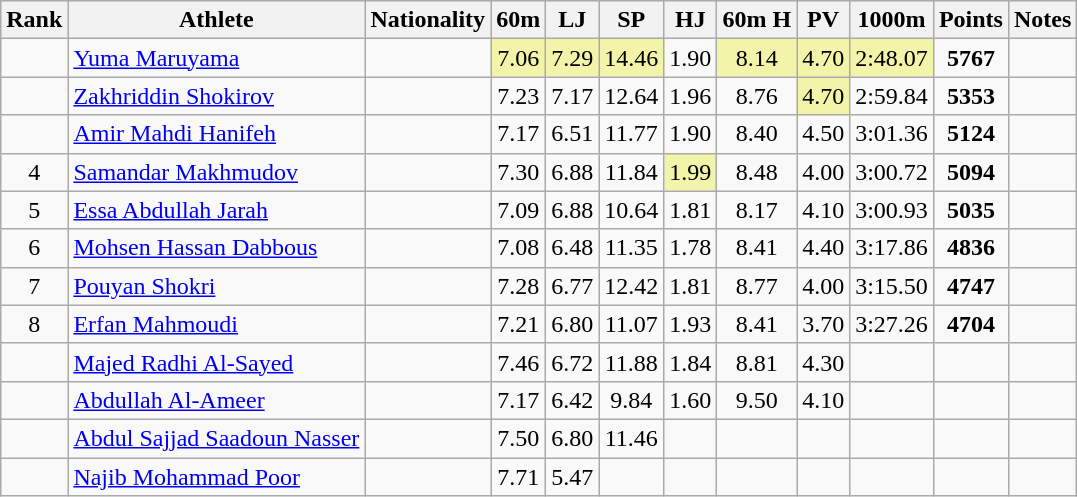<table class="wikitable sortable" style=" text-align:center">
<tr>
<th>Rank</th>
<th>Athlete</th>
<th>Nationality</th>
<th>60m</th>
<th>LJ</th>
<th>SP</th>
<th>HJ</th>
<th>60m H</th>
<th>PV</th>
<th>1000m</th>
<th>Points</th>
<th>Notes</th>
</tr>
<tr>
<td></td>
<td align=left><a href='#'>Yuma Maruyama</a></td>
<td align=left></td>
<td bgcolor=#F2F5A9>7.06</td>
<td bgcolor=#F2F5A9>7.29</td>
<td bgcolor=#F2F5A9>14.46</td>
<td>1.90</td>
<td bgcolor=#F2F5A9>8.14</td>
<td bgcolor=#F2F5A9>4.70</td>
<td bgcolor=#F2F5A9>2:48.07</td>
<td><strong>5767</strong></td>
<td></td>
</tr>
<tr>
<td></td>
<td align=left><a href='#'>Zakhriddin Shokirov</a></td>
<td align=left></td>
<td>7.23</td>
<td>7.17</td>
<td>12.64</td>
<td>1.96</td>
<td>8.76</td>
<td bgcolor=#F2F5A9>4.70</td>
<td>2:59.84</td>
<td><strong>5353</strong></td>
<td></td>
</tr>
<tr>
<td></td>
<td align=left><a href='#'>Amir Mahdi Hanifeh</a></td>
<td align=left></td>
<td>7.17</td>
<td>6.51</td>
<td>11.77</td>
<td>1.90</td>
<td>8.40</td>
<td>4.50</td>
<td>3:01.36</td>
<td><strong>5124</strong></td>
<td></td>
</tr>
<tr>
<td>4</td>
<td align=left><a href='#'>Samandar Makhmudov</a></td>
<td align=left></td>
<td>7.30</td>
<td>6.88</td>
<td>11.84</td>
<td bgcolor=#F2F5A9>1.99</td>
<td>8.48</td>
<td>4.00</td>
<td>3:00.72</td>
<td><strong>5094</strong></td>
<td></td>
</tr>
<tr>
<td>5</td>
<td align=left><a href='#'>Essa Abdullah Jarah</a></td>
<td align=left></td>
<td>7.09</td>
<td>6.88</td>
<td>10.64</td>
<td>1.81</td>
<td>8.17</td>
<td>4.10</td>
<td>3:00.93</td>
<td><strong>5035</strong></td>
<td></td>
</tr>
<tr>
<td>6</td>
<td align=left><a href='#'>Mohsen Hassan Dabbous</a></td>
<td align=left></td>
<td>7.08</td>
<td>6.48</td>
<td>11.35</td>
<td>1.78</td>
<td>8.41</td>
<td>4.40</td>
<td>3:17.86</td>
<td><strong>4836</strong></td>
<td></td>
</tr>
<tr>
<td>7</td>
<td align=left><a href='#'>Pouyan Shokri</a></td>
<td align=left></td>
<td>7.28</td>
<td>6.77</td>
<td>12.42</td>
<td>1.81</td>
<td>8.77</td>
<td>4.00</td>
<td>3:15.50</td>
<td><strong>4747</strong></td>
<td></td>
</tr>
<tr>
<td>8</td>
<td align=left><a href='#'>Erfan Mahmoudi</a></td>
<td align=left></td>
<td>7.21</td>
<td>6.80</td>
<td>11.07</td>
<td>1.93</td>
<td>8.41</td>
<td>3.70</td>
<td>3:27.26</td>
<td><strong>4704</strong></td>
<td></td>
</tr>
<tr>
<td></td>
<td align=left><a href='#'>Majed Radhi Al-Sayed</a></td>
<td align=left></td>
<td>7.46</td>
<td>6.72</td>
<td>11.88</td>
<td>1.84</td>
<td>8.81</td>
<td>4.30</td>
<td></td>
<td><strong></strong></td>
<td></td>
</tr>
<tr>
<td></td>
<td align=left><a href='#'>Abdullah Al-Ameer</a></td>
<td align=left></td>
<td>7.17</td>
<td>6.42</td>
<td>9.84</td>
<td>1.60</td>
<td>9.50</td>
<td>4.10</td>
<td></td>
<td><strong></strong></td>
<td></td>
</tr>
<tr>
<td></td>
<td align=left><a href='#'>Abdul Sajjad Saadoun Nasser</a></td>
<td align=left></td>
<td>7.50</td>
<td>6.80</td>
<td>11.46</td>
<td></td>
<td></td>
<td></td>
<td></td>
<td><strong></strong></td>
<td></td>
</tr>
<tr>
<td></td>
<td align=left><a href='#'>Najib Mohammad Poor</a></td>
<td align=left></td>
<td>7.71</td>
<td>5.47</td>
<td></td>
<td></td>
<td></td>
<td></td>
<td></td>
<td><strong></strong></td>
<td></td>
</tr>
</table>
